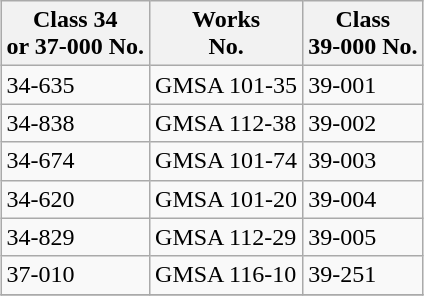<table class="wikitable collapsible collapsed sortable" style="margin:0.5em auto; font-size:100%;">
<tr>
<th>Class 34<br>or 37-000 No.</th>
<th>Works<br>No.</th>
<th>Class<br>39-000 No.</th>
</tr>
<tr>
<td>34-635</td>
<td>GMSA 101-35</td>
<td>39-001</td>
</tr>
<tr>
<td>34-838</td>
<td>GMSA 112-38</td>
<td>39-002</td>
</tr>
<tr>
<td>34-674</td>
<td>GMSA 101-74</td>
<td>39-003</td>
</tr>
<tr>
<td>34-620</td>
<td>GMSA 101-20</td>
<td>39-004</td>
</tr>
<tr>
<td>34-829</td>
<td>GMSA 112-29</td>
<td>39-005</td>
</tr>
<tr>
<td>37-010</td>
<td>GMSA 116-10</td>
<td>39-251</td>
</tr>
<tr>
</tr>
</table>
